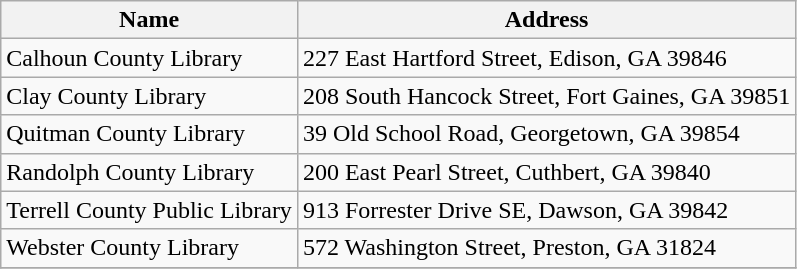<table class="wikitable">
<tr>
<th>Name</th>
<th>Address</th>
</tr>
<tr>
<td>Calhoun County Library</td>
<td>227 East Hartford Street, Edison, GA 39846</td>
</tr>
<tr>
<td>Clay County Library</td>
<td>208 South Hancock Street, Fort Gaines, GA 39851</td>
</tr>
<tr>
<td>Quitman County Library</td>
<td>39 Old School Road, Georgetown, GA 39854</td>
</tr>
<tr>
<td>Randolph County Library</td>
<td>200 East Pearl Street, Cuthbert, GA 39840</td>
</tr>
<tr>
<td>Terrell County Public Library</td>
<td>913 Forrester Drive SE, Dawson, GA 39842</td>
</tr>
<tr>
<td>Webster County Library</td>
<td>572 Washington Street, Preston, GA 31824</td>
</tr>
<tr>
</tr>
</table>
